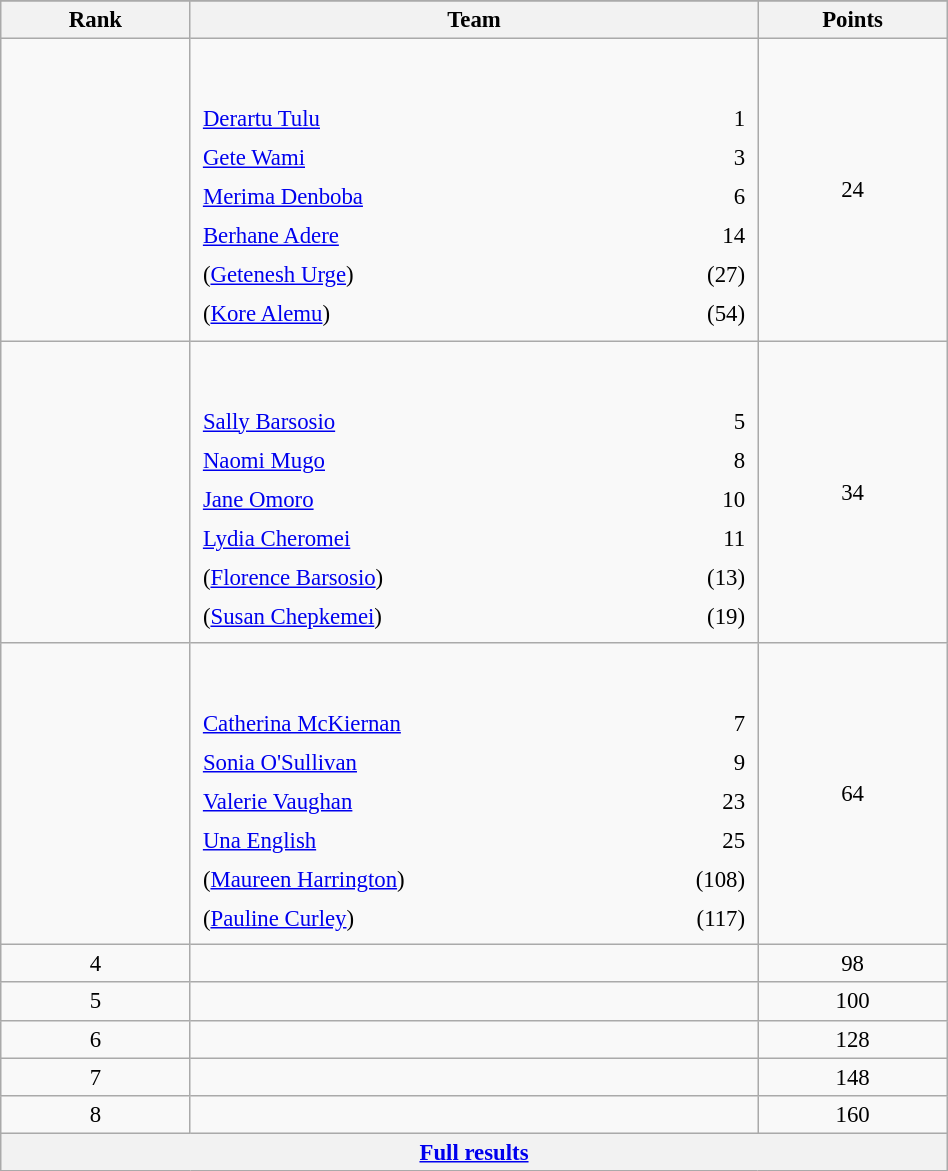<table class="wikitable sortable" style=" text-align:center; font-size:95%;" width="50%">
<tr>
</tr>
<tr>
<th width=10%>Rank</th>
<th width=30%>Team</th>
<th width=10%>Points</th>
</tr>
<tr>
<td align=center></td>
<td align=left> <br><br><table width=100%>
<tr>
<td align=left style="border:0"><a href='#'>Derartu Tulu</a></td>
<td align=right style="border:0">1</td>
</tr>
<tr>
<td align=left style="border:0"><a href='#'>Gete Wami</a></td>
<td align=right style="border:0">3</td>
</tr>
<tr>
<td align=left style="border:0"><a href='#'>Merima Denboba</a></td>
<td align=right style="border:0">6</td>
</tr>
<tr>
<td align=left style="border:0"><a href='#'>Berhane Adere</a></td>
<td align=right style="border:0">14</td>
</tr>
<tr>
<td align=left style="border:0">(<a href='#'>Getenesh Urge</a>)</td>
<td align=right style="border:0">(27)</td>
</tr>
<tr>
<td align=left style="border:0">(<a href='#'>Kore Alemu</a>)</td>
<td align=right style="border:0">(54)</td>
</tr>
</table>
</td>
<td>24</td>
</tr>
<tr>
<td align=center></td>
<td align=left> <br><br><table width=100%>
<tr>
<td align=left style="border:0"><a href='#'>Sally Barsosio</a></td>
<td align=right style="border:0">5</td>
</tr>
<tr>
<td align=left style="border:0"><a href='#'>Naomi Mugo</a></td>
<td align=right style="border:0">8</td>
</tr>
<tr>
<td align=left style="border:0"><a href='#'>Jane Omoro</a></td>
<td align=right style="border:0">10</td>
</tr>
<tr>
<td align=left style="border:0"><a href='#'>Lydia Cheromei</a></td>
<td align=right style="border:0">11</td>
</tr>
<tr>
<td align=left style="border:0">(<a href='#'>Florence Barsosio</a>)</td>
<td align=right style="border:0">(13)</td>
</tr>
<tr>
<td align=left style="border:0">(<a href='#'>Susan Chepkemei</a>)</td>
<td align=right style="border:0">(19)</td>
</tr>
</table>
</td>
<td>34</td>
</tr>
<tr>
<td align=center></td>
<td align=left> <br><br><table width=100%>
<tr>
<td align=left style="border:0"><a href='#'>Catherina McKiernan</a></td>
<td align=right style="border:0">7</td>
</tr>
<tr>
<td align=left style="border:0"><a href='#'>Sonia O'Sullivan</a></td>
<td align=right style="border:0">9</td>
</tr>
<tr>
<td align=left style="border:0"><a href='#'>Valerie Vaughan</a></td>
<td align=right style="border:0">23</td>
</tr>
<tr>
<td align=left style="border:0"><a href='#'>Una English</a></td>
<td align=right style="border:0">25</td>
</tr>
<tr>
<td align=left style="border:0">(<a href='#'>Maureen Harrington</a>)</td>
<td align=right style="border:0">(108)</td>
</tr>
<tr>
<td align=left style="border:0">(<a href='#'>Pauline Curley</a>)</td>
<td align=right style="border:0">(117)</td>
</tr>
</table>
</td>
<td>64</td>
</tr>
<tr>
<td align=center>4</td>
<td align=left></td>
<td>98</td>
</tr>
<tr>
<td align=center>5</td>
<td align=left></td>
<td>100</td>
</tr>
<tr>
<td align=center>6</td>
<td align=left></td>
<td>128</td>
</tr>
<tr>
<td align=center>7</td>
<td align=left></td>
<td>148</td>
</tr>
<tr>
<td align=center>8</td>
<td align=left></td>
<td>160</td>
</tr>
<tr class="sortbottom">
<th colspan=3 align=center><a href='#'>Full results</a></th>
</tr>
</table>
